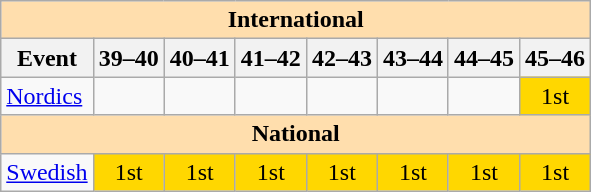<table class="wikitable" style="text-align:center">
<tr>
<th style="background-color: #ffdead; " colspan=8 align=center><strong>International</strong></th>
</tr>
<tr>
<th>Event</th>
<th>39–40</th>
<th>40–41</th>
<th>41–42</th>
<th>42–43</th>
<th>43–44</th>
<th>44–45</th>
<th>45–46</th>
</tr>
<tr>
<td align=left><a href='#'>Nordics</a></td>
<td></td>
<td></td>
<td></td>
<td></td>
<td></td>
<td></td>
<td bgcolor=gold>1st</td>
</tr>
<tr>
<th style="background-color: #ffdead; " colspan=8 align=center><strong>National</strong></th>
</tr>
<tr>
<td align=left><a href='#'>Swedish</a></td>
<td bgcolor=gold>1st</td>
<td bgcolor=gold>1st</td>
<td bgcolor=gold>1st</td>
<td bgcolor=gold>1st</td>
<td bgcolor=gold>1st</td>
<td bgcolor=gold>1st</td>
<td bgcolor=gold>1st</td>
</tr>
</table>
